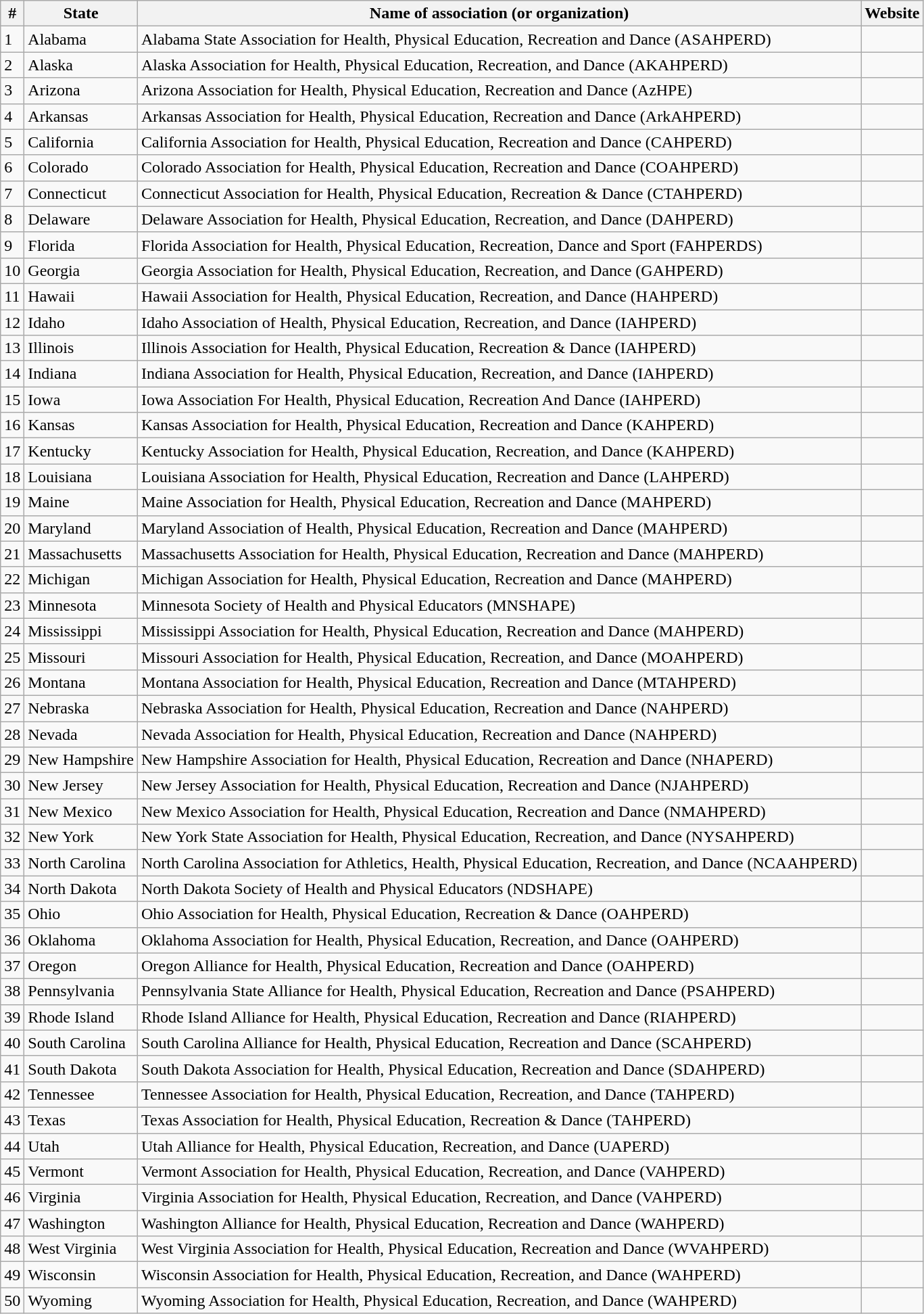<table class="wikitable">
<tr>
<th>#</th>
<th>State</th>
<th>Name of association (or organization)</th>
<th>Website</th>
</tr>
<tr>
<td>1</td>
<td>Alabama</td>
<td>Alabama State Association for Health, Physical Education, Recreation and Dance (ASAHPERD)</td>
<td></td>
</tr>
<tr>
<td>2</td>
<td>Alaska</td>
<td>Alaska Association for Health, Physical Education, Recreation, and Dance (AKAHPERD)</td>
<td></td>
</tr>
<tr>
<td>3</td>
<td>Arizona</td>
<td>Arizona Association for Health, Physical Education, Recreation and Dance (AzHPE)</td>
<td></td>
</tr>
<tr>
<td>4</td>
<td>Arkansas</td>
<td>Arkansas Association for Health, Physical Education, Recreation and Dance (ArkAHPERD)</td>
<td></td>
</tr>
<tr>
<td>5</td>
<td>California</td>
<td>California Association for Health, Physical Education, Recreation and Dance (CAHPERD)</td>
<td></td>
</tr>
<tr>
<td>6</td>
<td>Colorado</td>
<td>Colorado Association for Health, Physical Education, Recreation and Dance (COAHPERD)</td>
<td></td>
</tr>
<tr>
<td>7</td>
<td>Connecticut</td>
<td>Connecticut Association for Health, Physical Education, Recreation & Dance (CTAHPERD)</td>
<td></td>
</tr>
<tr>
<td>8</td>
<td>Delaware</td>
<td>Delaware Association for Health, Physical Education, Recreation, and Dance (DAHPERD)</td>
<td></td>
</tr>
<tr>
<td>9</td>
<td>Florida</td>
<td>Florida Association for Health, Physical Education, Recreation, Dance and Sport (FAHPERDS)</td>
<td></td>
</tr>
<tr>
<td>10</td>
<td>Georgia</td>
<td>Georgia Association for Health, Physical Education, Recreation, and Dance (GAHPERD)</td>
<td></td>
</tr>
<tr>
<td>11</td>
<td>Hawaii</td>
<td>Hawaii Association for Health, Physical Education, Recreation, and Dance (HAHPERD)</td>
<td></td>
</tr>
<tr>
<td>12</td>
<td>Idaho</td>
<td>Idaho Association of Health, Physical Education, Recreation, and Dance (IAHPERD)</td>
<td></td>
</tr>
<tr>
<td>13</td>
<td>Illinois</td>
<td>Illinois Association for Health, Physical Education, Recreation & Dance (IAHPERD)</td>
<td></td>
</tr>
<tr>
<td>14</td>
<td>Indiana</td>
<td>Indiana Association for Health, Physical Education, Recreation, and Dance (IAHPERD)</td>
<td></td>
</tr>
<tr>
<td>15</td>
<td>Iowa</td>
<td>Iowa Association For Health, Physical Education, Recreation And Dance (IAHPERD)</td>
<td></td>
</tr>
<tr>
<td>16</td>
<td>Kansas</td>
<td>Kansas Association for Health, Physical Education, Recreation and Dance (KAHPERD)</td>
<td></td>
</tr>
<tr>
<td>17</td>
<td>Kentucky</td>
<td>Kentucky Association for Health, Physical Education, Recreation, and Dance (KAHPERD)</td>
<td></td>
</tr>
<tr>
<td>18</td>
<td>Louisiana</td>
<td>Louisiana Association for Health, Physical Education, Recreation and Dance (LAHPERD)</td>
<td></td>
</tr>
<tr>
<td>19</td>
<td>Maine</td>
<td>Maine Association for Health, Physical Education, Recreation and Dance (MAHPERD)</td>
<td></td>
</tr>
<tr>
<td>20</td>
<td>Maryland</td>
<td>Maryland Association of Health, Physical Education, Recreation and Dance (MAHPERD)</td>
<td></td>
</tr>
<tr>
<td>21</td>
<td>Massachusetts</td>
<td>Massachusetts Association for Health, Physical Education, Recreation and Dance (MAHPERD)</td>
<td></td>
</tr>
<tr>
<td>22</td>
<td>Michigan</td>
<td>Michigan Association for Health, Physical Education, Recreation and Dance (MAHPERD)</td>
<td></td>
</tr>
<tr>
<td>23</td>
<td>Minnesota</td>
<td>Minnesota Society of Health and Physical Educators (MNSHAPE)</td>
<td></td>
</tr>
<tr>
<td>24</td>
<td>Mississippi</td>
<td>Mississippi Association for Health, Physical Education, Recreation and Dance (MAHPERD)</td>
<td></td>
</tr>
<tr>
<td>25</td>
<td>Missouri</td>
<td>Missouri Association for Health, Physical Education, Recreation, and Dance (MOAHPERD)</td>
<td></td>
</tr>
<tr>
<td>26</td>
<td>Montana</td>
<td>Montana Association for Health, Physical Education, Recreation and Dance (MTAHPERD)</td>
<td></td>
</tr>
<tr>
<td>27</td>
<td>Nebraska</td>
<td>Nebraska Association for Health, Physical Education, Recreation and Dance (NAHPERD)</td>
<td></td>
</tr>
<tr>
<td>28</td>
<td>Nevada</td>
<td>Nevada Association for Health, Physical Education, Recreation and Dance (NAHPERD)</td>
<td></td>
</tr>
<tr>
<td>29</td>
<td>New Hampshire</td>
<td>New Hampshire Association for Health, Physical Education, Recreation and Dance (NHAPERD)</td>
<td></td>
</tr>
<tr>
<td>30</td>
<td>New Jersey</td>
<td>New Jersey Association for Health, Physical Education, Recreation and Dance (NJAHPERD)</td>
<td></td>
</tr>
<tr>
<td>31</td>
<td>New Mexico</td>
<td>New Mexico Association for Health, Physical Education, Recreation and Dance (NMAHPERD)</td>
<td></td>
</tr>
<tr>
<td>32</td>
<td>New York</td>
<td>New York State Association for Health, Physical Education, Recreation, and Dance (NYSAHPERD)</td>
<td></td>
</tr>
<tr>
<td>33</td>
<td>North Carolina</td>
<td>North Carolina Association for Athletics, Health, Physical Education, Recreation, and Dance (NCAAHPERD)</td>
<td></td>
</tr>
<tr>
<td>34</td>
<td>North Dakota</td>
<td>North Dakota Society of Health and Physical Educators (NDSHAPE)</td>
<td></td>
</tr>
<tr>
<td>35</td>
<td>Ohio</td>
<td>Ohio Association for Health, Physical Education, Recreation & Dance (OAHPERD)</td>
<td></td>
</tr>
<tr>
<td>36</td>
<td>Oklahoma</td>
<td>Oklahoma Association for Health, Physical Education, Recreation, and Dance (OAHPERD)</td>
<td></td>
</tr>
<tr>
<td>37</td>
<td>Oregon</td>
<td>Oregon Alliance for Health, Physical Education, Recreation and Dance (OAHPERD)</td>
<td></td>
</tr>
<tr>
<td>38</td>
<td>Pennsylvania</td>
<td>Pennsylvania State Alliance for Health, Physical Education, Recreation and Dance (PSAHPERD)</td>
<td></td>
</tr>
<tr>
<td>39</td>
<td>Rhode Island</td>
<td>Rhode Island Alliance for Health, Physical Education, Recreation and Dance (RIAHPERD)</td>
<td></td>
</tr>
<tr>
<td>40</td>
<td>South Carolina</td>
<td>South Carolina Alliance for Health, Physical Education, Recreation and Dance (SCAHPERD)</td>
<td></td>
</tr>
<tr>
<td>41</td>
<td>South Dakota</td>
<td>South Dakota Association for Health, Physical Education, Recreation and Dance (SDAHPERD)</td>
<td></td>
</tr>
<tr>
<td>42</td>
<td>Tennessee</td>
<td>Tennessee Association for Health, Physical Education, Recreation, and Dance (TAHPERD)</td>
<td></td>
</tr>
<tr>
<td>43</td>
<td>Texas</td>
<td>Texas Association for Health, Physical Education, Recreation & Dance (TAHPERD)</td>
<td></td>
</tr>
<tr>
<td>44</td>
<td>Utah</td>
<td>Utah Alliance for Health, Physical Education, Recreation, and Dance (UAPERD)</td>
<td></td>
</tr>
<tr>
<td>45</td>
<td>Vermont</td>
<td>Vermont Association for Health, Physical Education, Recreation, and Dance (VAHPERD)</td>
<td></td>
</tr>
<tr>
<td>46</td>
<td>Virginia</td>
<td>Virginia Association for Health, Physical Education, Recreation, and Dance (VAHPERD)</td>
<td></td>
</tr>
<tr>
<td>47</td>
<td>Washington</td>
<td>Washington Alliance for Health, Physical Education, Recreation and Dance (WAHPERD)</td>
<td></td>
</tr>
<tr>
<td>48</td>
<td>West Virginia</td>
<td>West Virginia Association for Health, Physical Education, Recreation and Dance (WVAHPERD)</td>
<td></td>
</tr>
<tr>
<td>49</td>
<td>Wisconsin</td>
<td>Wisconsin Association for Health, Physical Education, Recreation, and Dance (WAHPERD)</td>
<td></td>
</tr>
<tr>
<td>50</td>
<td>Wyoming</td>
<td>Wyoming Association for Health, Physical Education, Recreation, and Dance (WAHPERD)</td>
<td></td>
</tr>
</table>
